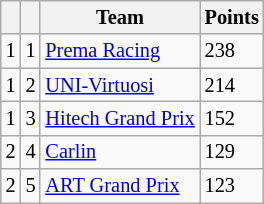<table class="wikitable" style="font-size: 85%;">
<tr>
<th></th>
<th></th>
<th>Team</th>
<th>Points</th>
</tr>
<tr>
<td align="left"> 1</td>
<td align="center">1</td>
<td> <a href='#'>Prema Racing</a></td>
<td>238</td>
</tr>
<tr>
<td align="left"> 1</td>
<td align="center">2</td>
<td> <a href='#'>UNI-Virtuosi</a></td>
<td>214</td>
</tr>
<tr>
<td align="left"> 1</td>
<td align="center">3</td>
<td> <a href='#'>Hitech Grand Prix</a></td>
<td>152</td>
</tr>
<tr>
<td align="left"> 2</td>
<td align="center">4</td>
<td> <a href='#'>Carlin</a></td>
<td>129</td>
</tr>
<tr>
<td align="left"> 2</td>
<td align="center">5</td>
<td> <a href='#'>ART Grand Prix</a></td>
<td>123</td>
</tr>
</table>
